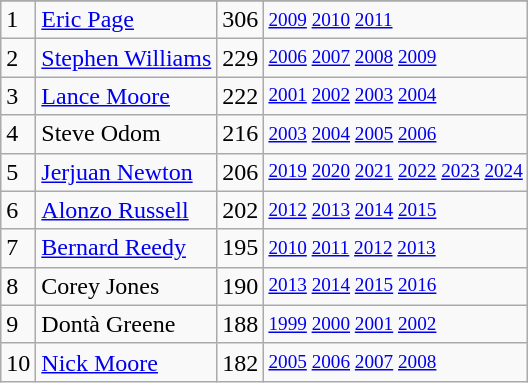<table class="wikitable">
<tr>
</tr>
<tr>
<td>1</td>
<td><a href='#'>Eric Page</a></td>
<td>306</td>
<td style="font-size:80%;"><a href='#'>2009</a> <a href='#'>2010</a> <a href='#'>2011</a></td>
</tr>
<tr>
<td>2</td>
<td><a href='#'>Stephen Williams</a></td>
<td>229</td>
<td style="font-size:80%;"><a href='#'>2006</a> <a href='#'>2007</a> <a href='#'>2008</a> <a href='#'>2009</a></td>
</tr>
<tr>
<td>3</td>
<td><a href='#'>Lance Moore</a></td>
<td>222</td>
<td style="font-size:80%;"><a href='#'>2001</a> <a href='#'>2002</a> <a href='#'>2003</a> <a href='#'>2004</a></td>
</tr>
<tr>
<td>4</td>
<td>Steve Odom</td>
<td>216</td>
<td style="font-size:80%;"><a href='#'>2003</a> <a href='#'>2004</a> <a href='#'>2005</a> <a href='#'>2006</a></td>
</tr>
<tr>
<td>5</td>
<td><a href='#'>Jerjuan Newton</a></td>
<td>206</td>
<td style="font-size:80%;"><a href='#'>2019</a> <a href='#'>2020</a> <a href='#'>2021</a> <a href='#'>2022</a> <a href='#'>2023</a> <a href='#'>2024</a></td>
</tr>
<tr>
<td>6</td>
<td><a href='#'>Alonzo Russell</a></td>
<td>202</td>
<td style="font-size:80%;"><a href='#'>2012</a> <a href='#'>2013</a> <a href='#'>2014</a> <a href='#'>2015</a></td>
</tr>
<tr>
<td>7</td>
<td><a href='#'>Bernard Reedy</a></td>
<td>195</td>
<td style="font-size:80%;"><a href='#'>2010</a> <a href='#'>2011</a> <a href='#'>2012</a> <a href='#'>2013</a></td>
</tr>
<tr>
<td>8</td>
<td>Corey Jones</td>
<td>190</td>
<td style="font-size:80%;"><a href='#'>2013</a> <a href='#'>2014</a> <a href='#'>2015</a> <a href='#'>2016</a></td>
</tr>
<tr>
<td>9</td>
<td>Dontà Greene</td>
<td>188</td>
<td style="font-size:80%;"><a href='#'>1999</a> <a href='#'>2000</a> <a href='#'>2001</a> <a href='#'>2002</a></td>
</tr>
<tr>
<td>10</td>
<td><a href='#'>Nick Moore</a></td>
<td>182</td>
<td style="font-size:80%;"><a href='#'>2005</a> <a href='#'>2006</a> <a href='#'>2007</a> <a href='#'>2008</a></td>
</tr>
</table>
